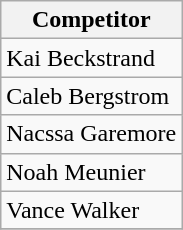<table class="wikitable sortable collapsible inline-table">
<tr>
<th>Competitor</th>
</tr>
<tr>
<td>Kai Beckstrand</td>
</tr>
<tr>
<td>Caleb Bergstrom</td>
</tr>
<tr>
<td>Nacssa Garemore</td>
</tr>
<tr>
<td>Noah Meunier</td>
</tr>
<tr>
<td>Vance Walker</td>
</tr>
<tr>
</tr>
</table>
